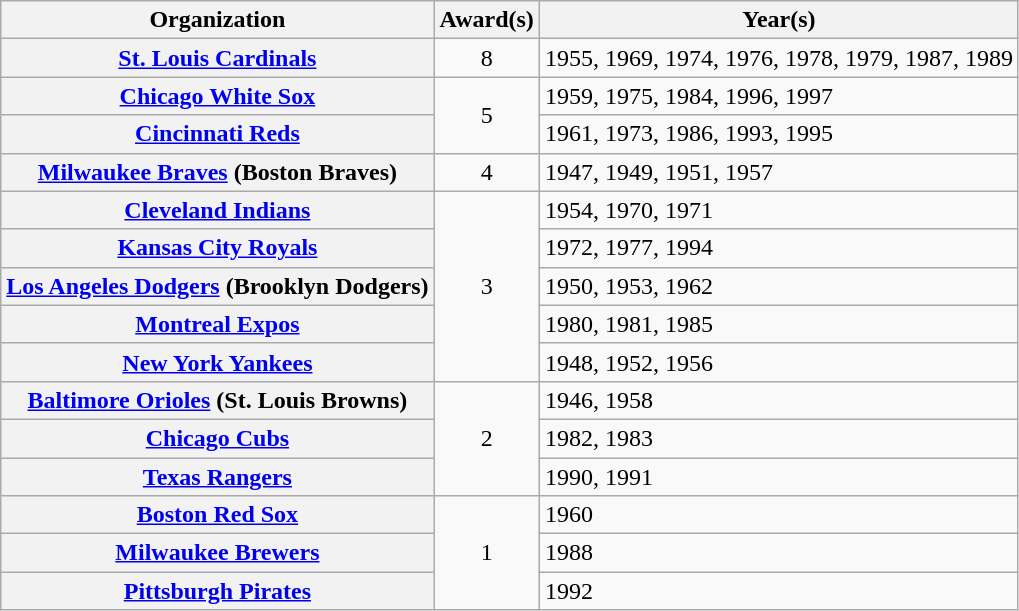<table class="wikitable sortable plainrowheaders" style="text-align:left">
<tr>
<th scope="col">Organization</th>
<th scope="col">Award(s)</th>
<th scope="col">Year(s)</th>
</tr>
<tr>
<th scope="row"><a href='#'>St. Louis Cardinals</a></th>
<td style="text-align:center">8</td>
<td>1955, 1969, 1974, 1976, 1978, 1979, 1987, 1989</td>
</tr>
<tr>
<th scope="row"><a href='#'>Chicago White Sox</a></th>
<td style="text-align:center" rowspan="2">5</td>
<td>1959, 1975, 1984, 1996, 1997</td>
</tr>
<tr>
<th scope="row"><a href='#'>Cincinnati Reds</a></th>
<td>1961, 1973, 1986, 1993, 1995</td>
</tr>
<tr>
<th scope="row"><a href='#'>Milwaukee Braves</a> (Boston Braves)</th>
<td style="text-align:center">4</td>
<td>1947, 1949, 1951, 1957</td>
</tr>
<tr>
<th scope="row"><a href='#'>Cleveland Indians</a></th>
<td style="text-align:center" rowspan="5">3</td>
<td>1954, 1970, 1971</td>
</tr>
<tr>
<th scope="row"><a href='#'>Kansas City Royals</a></th>
<td>1972, 1977, 1994</td>
</tr>
<tr>
<th scope="row"><a href='#'>Los Angeles Dodgers</a> (Brooklyn Dodgers)</th>
<td>1950, 1953, 1962</td>
</tr>
<tr>
<th scope="row"><a href='#'>Montreal Expos</a></th>
<td>1980, 1981, 1985</td>
</tr>
<tr>
<th scope="row"><a href='#'>New York Yankees</a></th>
<td>1948, 1952, 1956</td>
</tr>
<tr>
<th scope="row"><a href='#'>Baltimore Orioles</a> (St. Louis Browns)</th>
<td style="text-align:center" rowspan="3">2</td>
<td>1946, 1958</td>
</tr>
<tr>
<th scope="row"><a href='#'>Chicago Cubs</a></th>
<td>1982, 1983</td>
</tr>
<tr>
<th scope="row"><a href='#'>Texas Rangers</a></th>
<td>1990, 1991</td>
</tr>
<tr>
<th scope="row"><a href='#'>Boston Red Sox</a></th>
<td style="text-align:center" rowspan="3">1</td>
<td>1960</td>
</tr>
<tr>
<th scope="row"><a href='#'>Milwaukee Brewers</a></th>
<td>1988</td>
</tr>
<tr>
<th scope="row"><a href='#'>Pittsburgh Pirates</a></th>
<td>1992</td>
</tr>
</table>
